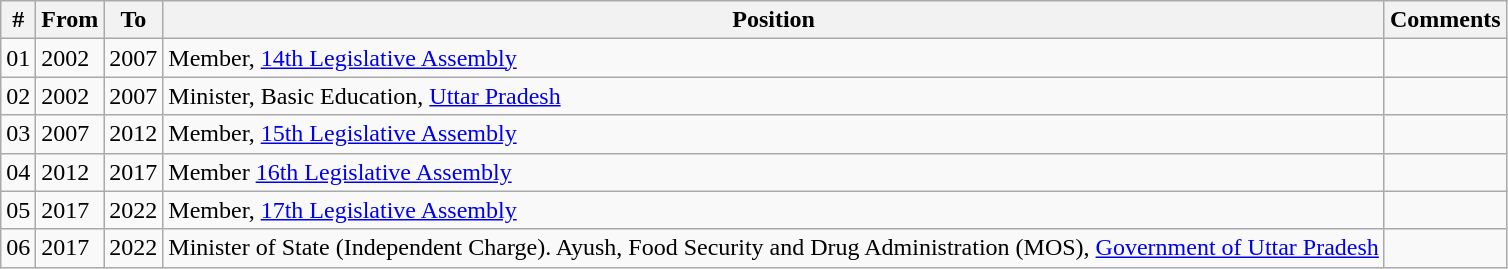<table class="wikitable sortable">
<tr>
<th>#</th>
<th>From</th>
<th>To</th>
<th>Position</th>
<th>Comments</th>
</tr>
<tr>
<td>01</td>
<td>2002</td>
<td>2007</td>
<td>Member, <a href='#'>14th Legislative Assembly</a></td>
<td></td>
</tr>
<tr>
<td>02</td>
<td>2002</td>
<td>2007</td>
<td>Minister, Basic Education, <a href='#'>Uttar Pradesh</a></td>
<td></td>
</tr>
<tr>
<td>03</td>
<td>2007</td>
<td>2012</td>
<td>Member, <a href='#'>15th Legislative Assembly</a></td>
<td></td>
</tr>
<tr>
<td>04</td>
<td>2012</td>
<td>2017</td>
<td>Member <a href='#'>16th Legislative Assembly</a></td>
<td></td>
</tr>
<tr>
<td>05</td>
<td>2017</td>
<td>2022</td>
<td>Member, <a href='#'>17th Legislative Assembly</a></td>
<td></td>
</tr>
<tr>
<td>06</td>
<td>2017</td>
<td>2022</td>
<td>Minister of State (Independent Charge). Ayush, Food Security and Drug Administration (MOS), <a href='#'>Government of Uttar Pradesh</a></td>
<td></td>
</tr>
</table>
